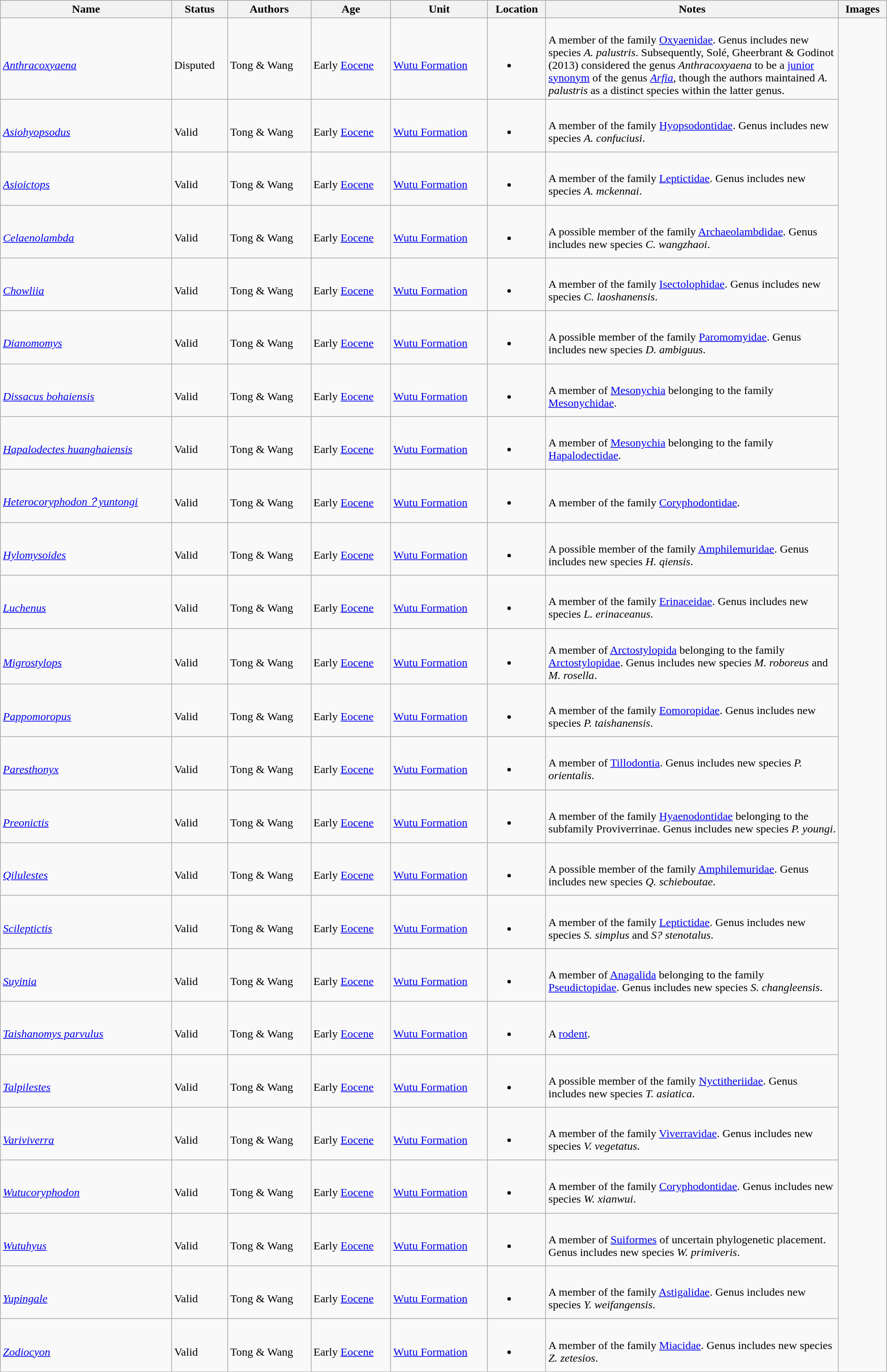<table class="wikitable sortable" align="center" width="100%">
<tr>
<th>Name</th>
<th>Status</th>
<th>Authors</th>
<th>Age</th>
<th>Unit</th>
<th>Location</th>
<th width="33%" class="unsortable">Notes</th>
<th class="unsortable">Images</th>
</tr>
<tr>
<td><br><em><a href='#'>Anthracoxyaena</a></em></td>
<td><br>Disputed</td>
<td><br>Tong & Wang</td>
<td><br>Early <a href='#'>Eocene</a></td>
<td><br><a href='#'>Wutu Formation</a></td>
<td><br><ul><li></li></ul></td>
<td><br>A member of the family <a href='#'>Oxyaenidae</a>. Genus includes new species <em>A. palustris</em>. Subsequently, Solé, Gheerbrant & Godinot (2013) considered the genus <em>Anthracoxyaena</em> to be a <a href='#'>junior synonym</a> of the genus <em><a href='#'>Arfia</a></em>, though the authors maintained <em>A. palustris</em> as a distinct species within the latter genus.</td>
</tr>
<tr>
<td><br><em><a href='#'>Asiohyopsodus</a></em></td>
<td><br>Valid</td>
<td><br>Tong & Wang</td>
<td><br>Early <a href='#'>Eocene</a></td>
<td><br><a href='#'>Wutu Formation</a></td>
<td><br><ul><li></li></ul></td>
<td><br>A member of the family <a href='#'>Hyopsodontidae</a>. Genus includes new species <em>A. confuciusi</em>.</td>
</tr>
<tr>
<td><br><em><a href='#'>Asioictops</a></em></td>
<td><br>Valid</td>
<td><br>Tong & Wang</td>
<td><br>Early <a href='#'>Eocene</a></td>
<td><br><a href='#'>Wutu Formation</a></td>
<td><br><ul><li></li></ul></td>
<td><br>A member of the family <a href='#'>Leptictidae</a>. Genus includes new species <em>A. mckennai</em>.</td>
</tr>
<tr>
<td><br><em><a href='#'>Celaenolambda</a></em></td>
<td><br>Valid</td>
<td><br>Tong & Wang</td>
<td><br>Early <a href='#'>Eocene</a></td>
<td><br><a href='#'>Wutu Formation</a></td>
<td><br><ul><li></li></ul></td>
<td><br>A possible member of the family <a href='#'>Archaeolambdidae</a>. Genus includes new species <em>C. wangzhaoi</em>.</td>
</tr>
<tr>
<td><br><em><a href='#'>Chowliia</a></em></td>
<td><br>Valid</td>
<td><br>Tong & Wang</td>
<td><br>Early <a href='#'>Eocene</a></td>
<td><br><a href='#'>Wutu Formation</a></td>
<td><br><ul><li></li></ul></td>
<td><br>A member of the family <a href='#'>Isectolophidae</a>. Genus includes new species <em>C. laoshanensis</em>.</td>
</tr>
<tr>
<td><br><em><a href='#'>Dianomomys</a></em></td>
<td><br>Valid</td>
<td><br>Tong & Wang</td>
<td><br>Early <a href='#'>Eocene</a></td>
<td><br><a href='#'>Wutu Formation</a></td>
<td><br><ul><li></li></ul></td>
<td><br>A possible member of the family <a href='#'>Paromomyidae</a>. Genus includes new species <em>D. ambiguus</em>.</td>
</tr>
<tr>
<td><br><em><a href='#'>Dissacus bohaiensis</a></em></td>
<td><br>Valid</td>
<td><br>Tong & Wang</td>
<td><br>Early <a href='#'>Eocene</a></td>
<td><br><a href='#'>Wutu Formation</a></td>
<td><br><ul><li></li></ul></td>
<td><br>A member of <a href='#'>Mesonychia</a> belonging to the family <a href='#'>Mesonychidae</a>.</td>
</tr>
<tr>
<td><br><em><a href='#'>Hapalodectes huanghaiensis</a></em></td>
<td><br>Valid</td>
<td><br>Tong & Wang</td>
<td><br>Early <a href='#'>Eocene</a></td>
<td><br><a href='#'>Wutu Formation</a></td>
<td><br><ul><li></li></ul></td>
<td><br>A member of <a href='#'>Mesonychia</a> belonging to the family <a href='#'>Hapalodectidae</a>.</td>
</tr>
<tr>
<td><br><em><a href='#'>Heterocoryphodon？yuntongi</a></em></td>
<td><br>Valid</td>
<td><br>Tong & Wang</td>
<td><br>Early <a href='#'>Eocene</a></td>
<td><br><a href='#'>Wutu Formation</a></td>
<td><br><ul><li></li></ul></td>
<td><br>A member of the family <a href='#'>Coryphodontidae</a>.</td>
</tr>
<tr>
<td><br><em><a href='#'>Hylomysoides</a></em></td>
<td><br>Valid</td>
<td><br>Tong & Wang</td>
<td><br>Early <a href='#'>Eocene</a></td>
<td><br><a href='#'>Wutu Formation</a></td>
<td><br><ul><li></li></ul></td>
<td><br>A possible member of the family <a href='#'>Amphilemuridae</a>. Genus includes new species <em>H. qiensis</em>.</td>
</tr>
<tr>
<td><br><em><a href='#'>Luchenus</a></em></td>
<td><br>Valid</td>
<td><br>Tong & Wang</td>
<td><br>Early <a href='#'>Eocene</a></td>
<td><br><a href='#'>Wutu Formation</a></td>
<td><br><ul><li></li></ul></td>
<td><br>A member of the family <a href='#'>Erinaceidae</a>. Genus includes new species <em>L. erinaceanus</em>.</td>
</tr>
<tr>
<td><br><em><a href='#'>Migrostylops</a></em></td>
<td><br>Valid</td>
<td><br>Tong & Wang</td>
<td><br>Early <a href='#'>Eocene</a></td>
<td><br><a href='#'>Wutu Formation</a></td>
<td><br><ul><li></li></ul></td>
<td><br>A member of <a href='#'>Arctostylopida</a> belonging to the family <a href='#'>Arctostylopidae</a>. Genus includes new species <em>M. roboreus</em> and <em>M. rosella</em>.</td>
</tr>
<tr>
<td><br><em><a href='#'>Pappomoropus</a></em></td>
<td><br>Valid</td>
<td><br>Tong & Wang</td>
<td><br>Early <a href='#'>Eocene</a></td>
<td><br><a href='#'>Wutu Formation</a></td>
<td><br><ul><li></li></ul></td>
<td><br>A member of the family <a href='#'>Eomoropidae</a>. Genus includes new species <em>P. taishanensis</em>.</td>
</tr>
<tr>
<td><br><em><a href='#'>Paresthonyx</a></em></td>
<td><br>Valid</td>
<td><br>Tong & Wang</td>
<td><br>Early <a href='#'>Eocene</a></td>
<td><br><a href='#'>Wutu Formation</a></td>
<td><br><ul><li></li></ul></td>
<td><br>A member of <a href='#'>Tillodontia</a>. Genus includes new species <em>P. orientalis</em>.</td>
</tr>
<tr>
<td><br><em><a href='#'>Preonictis</a></em></td>
<td><br>Valid</td>
<td><br>Tong & Wang</td>
<td><br>Early <a href='#'>Eocene</a></td>
<td><br><a href='#'>Wutu Formation</a></td>
<td><br><ul><li></li></ul></td>
<td><br>A member of the family <a href='#'>Hyaenodontidae</a> belonging to the subfamily Proviverrinae. Genus includes new species <em>P. youngi</em>.</td>
</tr>
<tr>
<td><br><em><a href='#'>Qilulestes</a></em></td>
<td><br>Valid</td>
<td><br>Tong & Wang</td>
<td><br>Early <a href='#'>Eocene</a></td>
<td><br><a href='#'>Wutu Formation</a></td>
<td><br><ul><li></li></ul></td>
<td><br>A possible member of the family <a href='#'>Amphilemuridae</a>. Genus includes new species <em>Q. schieboutae</em>.</td>
</tr>
<tr>
<td><br><em><a href='#'>Scileptictis</a></em></td>
<td><br>Valid</td>
<td><br>Tong & Wang</td>
<td><br>Early <a href='#'>Eocene</a></td>
<td><br><a href='#'>Wutu Formation</a></td>
<td><br><ul><li></li></ul></td>
<td><br>A member of the family <a href='#'>Leptictidae</a>. Genus includes new species <em>S. simplus</em> and <em>S? stenotalus</em>.</td>
</tr>
<tr>
<td><br><em><a href='#'>Suyinia</a></em></td>
<td><br>Valid</td>
<td><br>Tong & Wang</td>
<td><br>Early <a href='#'>Eocene</a></td>
<td><br><a href='#'>Wutu Formation</a></td>
<td><br><ul><li></li></ul></td>
<td><br>A member of <a href='#'>Anagalida</a> belonging to the family <a href='#'>Pseudictopidae</a>. Genus includes new species <em>S. changleensis</em>.</td>
</tr>
<tr>
<td><br><em><a href='#'>Taishanomys parvulus</a></em></td>
<td><br>Valid</td>
<td><br>Tong & Wang</td>
<td><br>Early <a href='#'>Eocene</a></td>
<td><br><a href='#'>Wutu Formation</a></td>
<td><br><ul><li></li></ul></td>
<td><br>A <a href='#'>rodent</a>.</td>
</tr>
<tr>
<td><br><em><a href='#'>Talpilestes</a></em></td>
<td><br>Valid</td>
<td><br>Tong & Wang</td>
<td><br>Early <a href='#'>Eocene</a></td>
<td><br><a href='#'>Wutu Formation</a></td>
<td><br><ul><li></li></ul></td>
<td><br>A possible member of the family <a href='#'>Nyctitheriidae</a>. Genus includes new species <em>T. asiatica</em>.</td>
</tr>
<tr>
<td><br><em><a href='#'>Variviverra</a></em></td>
<td><br>Valid</td>
<td><br>Tong & Wang</td>
<td><br>Early <a href='#'>Eocene</a></td>
<td><br><a href='#'>Wutu Formation</a></td>
<td><br><ul><li></li></ul></td>
<td><br>A member of the family <a href='#'>Viverravidae</a>. Genus includes new species <em>V. vegetatus</em>.</td>
</tr>
<tr>
<td><br><em><a href='#'>Wutucoryphodon</a></em></td>
<td><br>Valid</td>
<td><br>Tong & Wang</td>
<td><br>Early <a href='#'>Eocene</a></td>
<td><br><a href='#'>Wutu Formation</a></td>
<td><br><ul><li></li></ul></td>
<td><br>A member of the family <a href='#'>Coryphodontidae</a>. Genus includes new species <em>W. xianwui</em>.</td>
</tr>
<tr>
<td><br><em><a href='#'>Wutuhyus</a></em></td>
<td><br>Valid</td>
<td><br>Tong & Wang</td>
<td><br>Early <a href='#'>Eocene</a></td>
<td><br><a href='#'>Wutu Formation</a></td>
<td><br><ul><li></li></ul></td>
<td><br>A member of <a href='#'>Suiformes</a> of uncertain phylogenetic placement. Genus includes new species <em>W. primiveris</em>.</td>
</tr>
<tr>
<td><br><em><a href='#'>Yupingale</a></em></td>
<td><br>Valid</td>
<td><br>Tong & Wang</td>
<td><br>Early <a href='#'>Eocene</a></td>
<td><br><a href='#'>Wutu Formation</a></td>
<td><br><ul><li></li></ul></td>
<td><br>A member of the family <a href='#'>Astigalidae</a>. Genus includes new species <em>Y. weifangensis</em>.</td>
</tr>
<tr>
<td><br><em><a href='#'>Zodiocyon</a></em></td>
<td><br>Valid</td>
<td><br>Tong & Wang</td>
<td><br>Early <a href='#'>Eocene</a></td>
<td><br><a href='#'>Wutu Formation</a></td>
<td><br><ul><li></li></ul></td>
<td><br>A member of the family <a href='#'>Miacidae</a>. Genus includes new species <em>Z. zetesios</em>.</td>
</tr>
<tr>
</tr>
</table>
